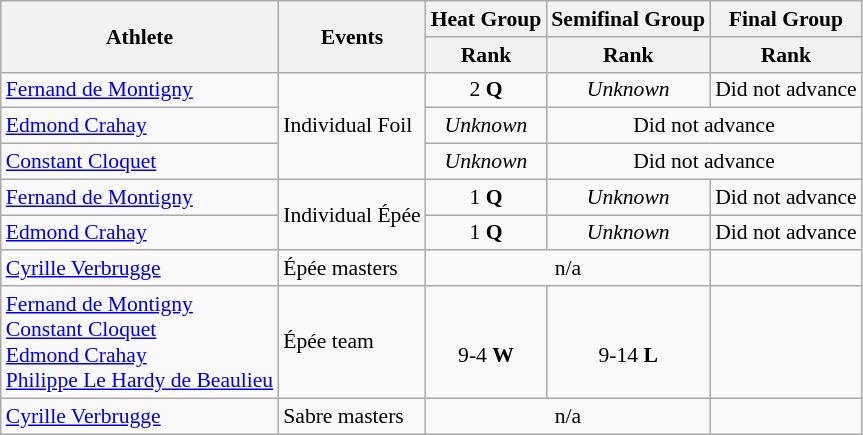<table class=wikitable style="font-size:90%">
<tr>
<th rowspan="2">Athlete</th>
<th rowspan="2">Events</th>
<th>Heat Group</th>
<th>Semifinal Group</th>
<th>Final Group</th>
</tr>
<tr>
<th>Rank</th>
<th>Rank</th>
<th>Rank</th>
</tr>
<tr>
<td><a href='#'>Fernand de Montigny</a></td>
<td rowspan=3>Individual Foil</td>
<td align="center">2 <strong>Q</strong></td>
<td align="center"><em>Unknown</em></td>
<td align="center">Did not advance</td>
</tr>
<tr>
<td><a href='#'>Edmond Crahay</a></td>
<td align="center"><em>Unknown</em></td>
<td align="center" colspan=2>Did not advance</td>
</tr>
<tr>
<td><a href='#'>Constant Cloquet</a></td>
<td align="center"><em>Unknown</em></td>
<td align="center" colspan=2>Did not advance</td>
</tr>
<tr>
<td><a href='#'>Fernand de Montigny</a></td>
<td rowspan=2>Individual Épée</td>
<td align="center">1 <strong>Q</strong></td>
<td align="center"><em>Unknown</em></td>
<td align="center">Did not advance</td>
</tr>
<tr>
<td><a href='#'>Edmond Crahay</a></td>
<td align="center">1 <strong>Q</strong></td>
<td align="center"><em>Unknown</em></td>
<td align="center">Did not advance</td>
</tr>
<tr>
<td><a href='#'>Cyrille Verbrugge</a></td>
<td>Épée masters</td>
<td align="center" colspan=2>n/a</td>
<td align="center"></td>
</tr>
<tr>
<td><a href='#'>Fernand de Montigny</a><br><a href='#'>Constant Cloquet</a><br><a href='#'>Edmond Crahay</a><br><a href='#'>Philippe Le Hardy de Beaulieu</a></td>
<td>Épée team</td>
<td align="center"><br> 9-4 <strong>W</strong></td>
<td align="center"><br> 9-14 <strong>L</strong></td>
<td align="center"></td>
</tr>
<tr>
<td><a href='#'>Cyrille Verbrugge</a></td>
<td>Sabre masters</td>
<td align="center" colspan=2>n/a</td>
<td align="center"></td>
</tr>
</table>
